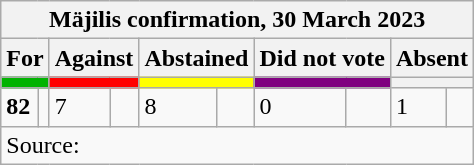<table class="wikitable" style="text-align:right-">
<tr>
<th colspan="10">Mäjilis confirmation, 30 March 2023</th>
</tr>
<tr>
<th colspan="2">For</th>
<th colspan="2">Against</th>
<th colspan="2">Abstained</th>
<th colspan="2">Did not vote</th>
<th colspan="2">Absent</th>
</tr>
<tr>
<th colspan="2" style="background-color: #00b300"></th>
<th colspan="2" style="background-color: #ff0000"></th>
<th colspan="2" style="background-color: #ffff00"></th>
<th colspan="2" style="background-color: purple"></th>
<th colspan="2" style="#cccccc"></th>
</tr>
<tr>
<td><strong>82</strong></td>
<td><strong></strong></td>
<td>7</td>
<td></td>
<td>8</td>
<td></td>
<td>0</td>
<td></td>
<td>1</td>
<td></td>
</tr>
<tr>
<td colspan="10" style="text-align:left;">Source: </td>
</tr>
</table>
